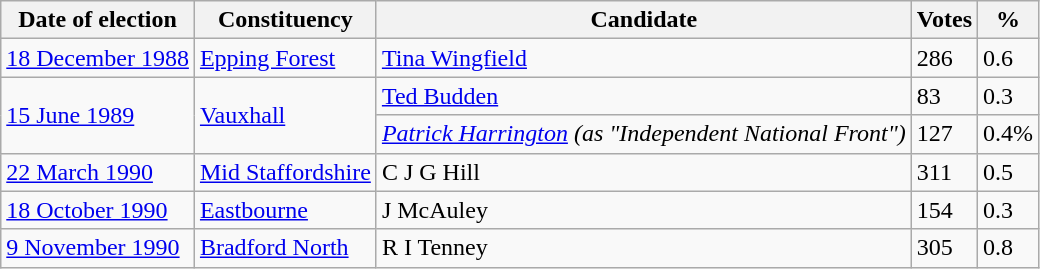<table class="wikitable sortable">
<tr>
<th>Date of election</th>
<th>Constituency</th>
<th>Candidate</th>
<th>Votes</th>
<th>%</th>
</tr>
<tr>
<td><a href='#'>18 December 1988</a></td>
<td><a href='#'>Epping Forest</a></td>
<td><a href='#'>Tina Wingfield</a></td>
<td>286</td>
<td>0.6</td>
</tr>
<tr>
<td rowspan="2"><a href='#'>15 June 1989</a></td>
<td rowspan="2"><a href='#'>Vauxhall</a></td>
<td><a href='#'>Ted Budden</a></td>
<td>83</td>
<td>0.3</td>
</tr>
<tr>
<td><em><a href='#'>Patrick Harrington</a> (as "Independent National Front")</td>
<td>127</td>
<td>0.4% </td>
</tr>
<tr>
<td><a href='#'>22 March 1990</a></td>
<td><a href='#'>Mid Staffordshire</a></td>
<td>C J G Hill</td>
<td>311</td>
<td>0.5</td>
</tr>
<tr>
<td><a href='#'>18 October 1990</a></td>
<td><a href='#'>Eastbourne</a></td>
<td>J McAuley</td>
<td>154</td>
<td>0.3</td>
</tr>
<tr>
<td><a href='#'>9 November 1990</a></td>
<td><a href='#'>Bradford North</a></td>
<td>R I Tenney</td>
<td>305</td>
<td>0.8</td>
</tr>
</table>
